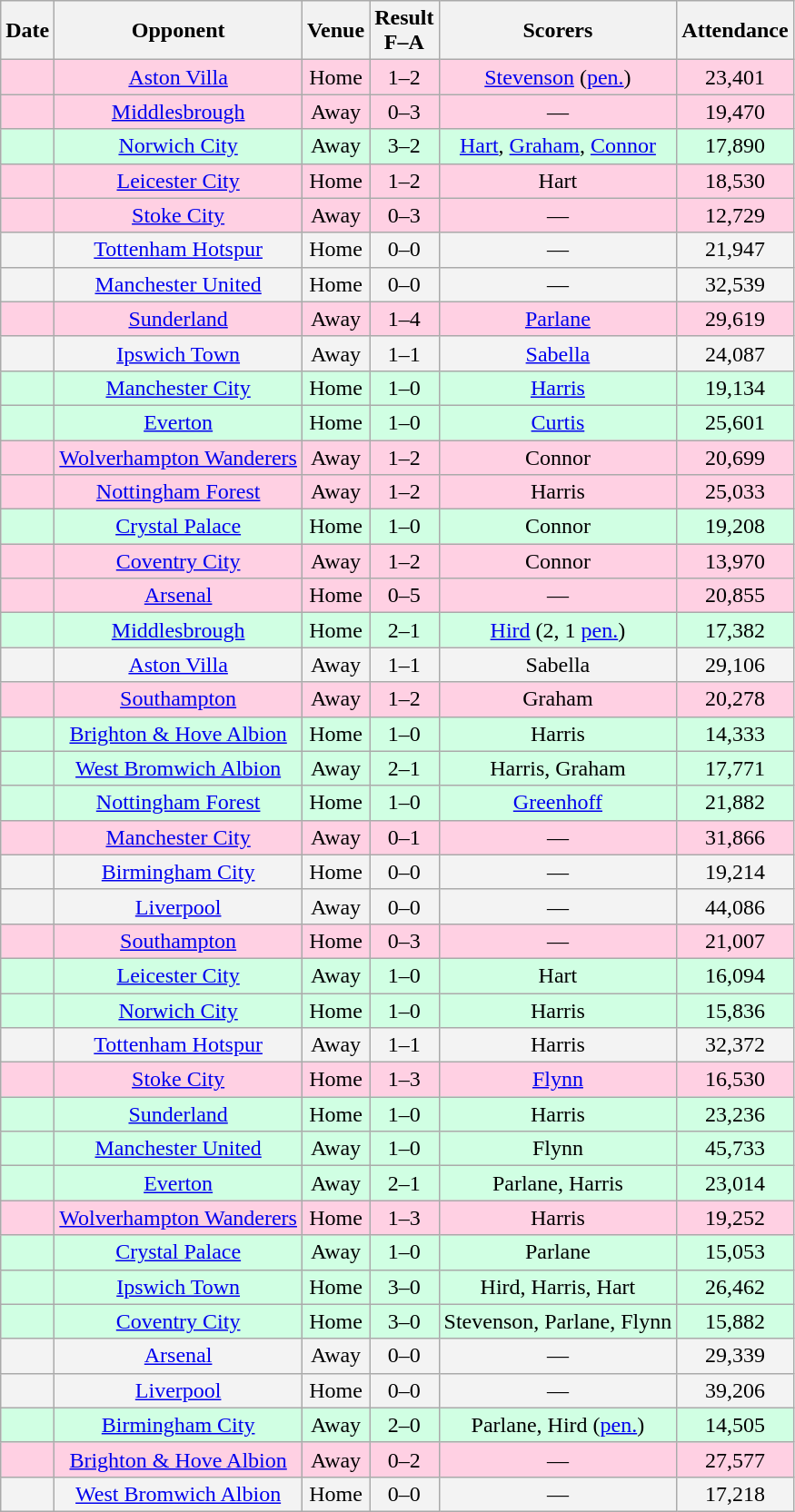<table class="wikitable sortable" style="text-align:center;">
<tr>
<th>Date</th>
<th>Opponent</th>
<th>Venue</th>
<th>Result<br>F–A</th>
<th class=unsortable>Scorers</th>
<th>Attendance</th>
</tr>
<tr bgcolor="#ffd0e3">
<td></td>
<td><a href='#'>Aston Villa</a></td>
<td>Home</td>
<td>1–2</td>
<td><a href='#'>Stevenson</a> (<a href='#'>pen.</a>)</td>
<td>23,401</td>
</tr>
<tr bgcolor="#ffd0e3">
<td></td>
<td><a href='#'>Middlesbrough</a></td>
<td>Away</td>
<td>0–3</td>
<td>—</td>
<td>19,470</td>
</tr>
<tr bgcolor="#d0ffe3">
<td></td>
<td><a href='#'>Norwich City</a></td>
<td>Away</td>
<td>3–2</td>
<td><a href='#'>Hart</a>, <a href='#'>Graham</a>, <a href='#'>Connor</a></td>
<td>17,890</td>
</tr>
<tr bgcolor="#ffd0e3">
<td></td>
<td><a href='#'>Leicester City</a></td>
<td>Home</td>
<td>1–2</td>
<td>Hart</td>
<td>18,530</td>
</tr>
<tr bgcolor="#ffd0e3">
<td></td>
<td><a href='#'>Stoke City</a></td>
<td>Away</td>
<td>0–3</td>
<td>—</td>
<td>12,729</td>
</tr>
<tr bgcolor="#f3f3f3">
<td></td>
<td><a href='#'>Tottenham Hotspur</a></td>
<td>Home</td>
<td>0–0</td>
<td>—</td>
<td>21,947</td>
</tr>
<tr bgcolor="#f3f3f3">
<td></td>
<td><a href='#'>Manchester United</a></td>
<td>Home</td>
<td>0–0</td>
<td>—</td>
<td>32,539</td>
</tr>
<tr bgcolor="#ffd0e3">
<td></td>
<td><a href='#'>Sunderland</a></td>
<td>Away</td>
<td>1–4</td>
<td><a href='#'>Parlane</a></td>
<td>29,619</td>
</tr>
<tr bgcolor="#f3f3f3">
<td></td>
<td><a href='#'>Ipswich Town</a></td>
<td>Away</td>
<td>1–1</td>
<td><a href='#'>Sabella</a></td>
<td>24,087</td>
</tr>
<tr bgcolor="#d0ffe3">
<td></td>
<td><a href='#'>Manchester City</a></td>
<td>Home</td>
<td>1–0</td>
<td><a href='#'>Harris</a></td>
<td>19,134</td>
</tr>
<tr bgcolor="#d0ffe3">
<td></td>
<td><a href='#'>Everton</a></td>
<td>Home</td>
<td>1–0</td>
<td><a href='#'>Curtis</a></td>
<td>25,601</td>
</tr>
<tr bgcolor="#ffd0e3">
<td></td>
<td><a href='#'>Wolverhampton Wanderers</a></td>
<td>Away</td>
<td>1–2</td>
<td>Connor</td>
<td>20,699</td>
</tr>
<tr bgcolor="#ffd0e3">
<td></td>
<td><a href='#'>Nottingham Forest</a></td>
<td>Away</td>
<td>1–2</td>
<td>Harris</td>
<td>25,033</td>
</tr>
<tr bgcolor="#d0ffe3">
<td></td>
<td><a href='#'>Crystal Palace</a></td>
<td>Home</td>
<td>1–0</td>
<td>Connor</td>
<td>19,208</td>
</tr>
<tr bgcolor="#ffd0e3">
<td></td>
<td><a href='#'>Coventry City</a></td>
<td>Away</td>
<td>1–2</td>
<td>Connor</td>
<td>13,970</td>
</tr>
<tr bgcolor="#ffd0e3">
<td></td>
<td><a href='#'>Arsenal</a></td>
<td>Home</td>
<td>0–5</td>
<td>—</td>
<td>20,855</td>
</tr>
<tr bgcolor="#d0ffe3">
<td></td>
<td><a href='#'>Middlesbrough</a></td>
<td>Home</td>
<td>2–1</td>
<td><a href='#'>Hird</a> (2, 1 <a href='#'>pen.</a>)</td>
<td>17,382</td>
</tr>
<tr bgcolor="#f3f3f3">
<td></td>
<td><a href='#'>Aston Villa</a></td>
<td>Away</td>
<td>1–1</td>
<td>Sabella</td>
<td>29,106</td>
</tr>
<tr bgcolor="#ffd0e3">
<td></td>
<td><a href='#'>Southampton</a></td>
<td>Away</td>
<td>1–2</td>
<td>Graham</td>
<td>20,278</td>
</tr>
<tr bgcolor="#d0ffe3">
<td></td>
<td><a href='#'>Brighton & Hove Albion</a></td>
<td>Home</td>
<td>1–0</td>
<td>Harris</td>
<td>14,333</td>
</tr>
<tr bgcolor="#d0ffe3">
<td></td>
<td><a href='#'>West Bromwich Albion</a></td>
<td>Away</td>
<td>2–1</td>
<td>Harris, Graham</td>
<td>17,771</td>
</tr>
<tr bgcolor="#d0ffe3">
<td></td>
<td><a href='#'>Nottingham Forest</a></td>
<td>Home</td>
<td>1–0</td>
<td><a href='#'>Greenhoff</a></td>
<td>21,882</td>
</tr>
<tr bgcolor="#ffd0e3">
<td></td>
<td><a href='#'>Manchester City</a></td>
<td>Away</td>
<td>0–1</td>
<td>—</td>
<td>31,866</td>
</tr>
<tr bgcolor="#f3f3f3">
<td></td>
<td><a href='#'>Birmingham City</a></td>
<td>Home</td>
<td>0–0</td>
<td>—</td>
<td>19,214</td>
</tr>
<tr bgcolor="#f3f3f3">
<td></td>
<td><a href='#'>Liverpool</a></td>
<td>Away</td>
<td>0–0</td>
<td>—</td>
<td>44,086</td>
</tr>
<tr bgcolor="#ffd0e3">
<td></td>
<td><a href='#'>Southampton</a></td>
<td>Home</td>
<td>0–3</td>
<td>—</td>
<td>21,007</td>
</tr>
<tr bgcolor="#d0ffe3">
<td></td>
<td><a href='#'>Leicester City</a></td>
<td>Away</td>
<td>1–0</td>
<td>Hart</td>
<td>16,094</td>
</tr>
<tr bgcolor="#d0ffe3">
<td></td>
<td><a href='#'>Norwich City</a></td>
<td>Home</td>
<td>1–0</td>
<td>Harris</td>
<td>15,836</td>
</tr>
<tr bgcolor="#f3f3f3">
<td></td>
<td><a href='#'>Tottenham Hotspur</a></td>
<td>Away</td>
<td>1–1</td>
<td>Harris</td>
<td>32,372</td>
</tr>
<tr bgcolor="#ffd0e3">
<td></td>
<td><a href='#'>Stoke City</a></td>
<td>Home</td>
<td>1–3</td>
<td><a href='#'>Flynn</a></td>
<td>16,530</td>
</tr>
<tr bgcolor="#d0ffe3">
<td></td>
<td><a href='#'>Sunderland</a></td>
<td>Home</td>
<td>1–0</td>
<td>Harris</td>
<td>23,236</td>
</tr>
<tr bgcolor="#d0ffe3">
<td></td>
<td><a href='#'>Manchester United</a></td>
<td>Away</td>
<td>1–0</td>
<td>Flynn</td>
<td>45,733</td>
</tr>
<tr bgcolor="#d0ffe3">
<td></td>
<td><a href='#'>Everton</a></td>
<td>Away</td>
<td>2–1</td>
<td>Parlane, Harris</td>
<td>23,014</td>
</tr>
<tr bgcolor="#ffd0e3">
<td></td>
<td><a href='#'>Wolverhampton Wanderers</a></td>
<td>Home</td>
<td>1–3</td>
<td>Harris</td>
<td>19,252</td>
</tr>
<tr bgcolor="#d0ffe3">
<td></td>
<td><a href='#'>Crystal Palace</a></td>
<td>Away</td>
<td>1–0</td>
<td>Parlane</td>
<td>15,053</td>
</tr>
<tr bgcolor="#d0ffe3">
<td></td>
<td><a href='#'>Ipswich Town</a></td>
<td>Home</td>
<td>3–0</td>
<td>Hird, Harris, Hart</td>
<td>26,462</td>
</tr>
<tr bgcolor="#d0ffe3">
<td></td>
<td><a href='#'>Coventry City</a></td>
<td>Home</td>
<td>3–0</td>
<td>Stevenson, Parlane, Flynn</td>
<td>15,882</td>
</tr>
<tr bgcolor="#f3f3f3">
<td></td>
<td><a href='#'>Arsenal</a></td>
<td>Away</td>
<td>0–0</td>
<td>—</td>
<td>29,339</td>
</tr>
<tr bgcolor="#f3f3f3">
<td></td>
<td><a href='#'>Liverpool</a></td>
<td>Home</td>
<td>0–0</td>
<td>—</td>
<td>39,206</td>
</tr>
<tr bgcolor="#d0ffe3">
<td></td>
<td><a href='#'>Birmingham City</a></td>
<td>Away</td>
<td>2–0</td>
<td>Parlane, Hird (<a href='#'>pen.</a>)</td>
<td>14,505</td>
</tr>
<tr bgcolor="#ffd0e3">
<td></td>
<td><a href='#'>Brighton & Hove Albion</a></td>
<td>Away</td>
<td>0–2</td>
<td>—</td>
<td>27,577</td>
</tr>
<tr bgcolor="#f3f3f3">
<td></td>
<td><a href='#'>West Bromwich Albion</a></td>
<td>Home</td>
<td>0–0</td>
<td>—</td>
<td>17,218</td>
</tr>
</table>
